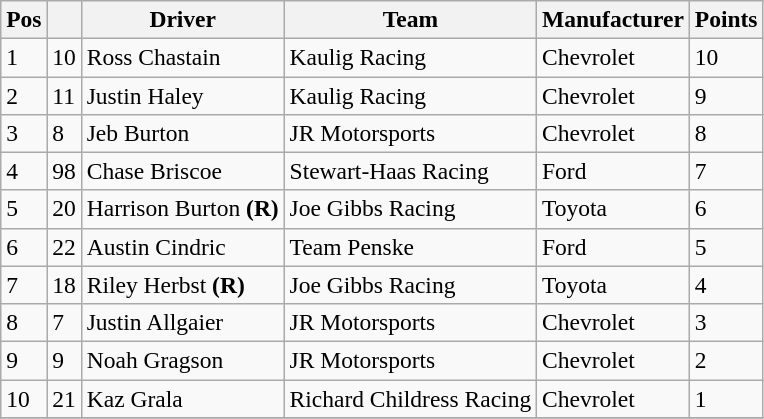<table class="wikitable" style="font-size:98%">
<tr>
<th>Pos</th>
<th></th>
<th>Driver</th>
<th>Team</th>
<th>Manufacturer</th>
<th>Points</th>
</tr>
<tr>
<td>1</td>
<td>10</td>
<td>Ross Chastain</td>
<td>Kaulig Racing</td>
<td>Chevrolet</td>
<td>10</td>
</tr>
<tr>
<td>2</td>
<td>11</td>
<td>Justin Haley</td>
<td>Kaulig Racing</td>
<td>Chevrolet</td>
<td>9</td>
</tr>
<tr>
<td>3</td>
<td>8</td>
<td>Jeb Burton</td>
<td>JR Motorsports</td>
<td>Chevrolet</td>
<td>8</td>
</tr>
<tr>
<td>4</td>
<td>98</td>
<td>Chase Briscoe</td>
<td>Stewart-Haas Racing</td>
<td>Ford</td>
<td>7</td>
</tr>
<tr>
<td>5</td>
<td>20</td>
<td>Harrison Burton <strong>(R)</strong></td>
<td>Joe Gibbs Racing</td>
<td>Toyota</td>
<td>6</td>
</tr>
<tr>
<td>6</td>
<td>22</td>
<td>Austin Cindric</td>
<td>Team Penske</td>
<td>Ford</td>
<td>5</td>
</tr>
<tr>
<td>7</td>
<td>18</td>
<td>Riley Herbst <strong>(R)</strong></td>
<td>Joe Gibbs Racing</td>
<td>Toyota</td>
<td>4</td>
</tr>
<tr>
<td>8</td>
<td>7</td>
<td>Justin Allgaier</td>
<td>JR Motorsports</td>
<td>Chevrolet</td>
<td>3</td>
</tr>
<tr>
<td>9</td>
<td>9</td>
<td>Noah Gragson</td>
<td>JR Motorsports</td>
<td>Chevrolet</td>
<td>2</td>
</tr>
<tr>
<td>10</td>
<td>21</td>
<td>Kaz Grala</td>
<td>Richard Childress Racing</td>
<td>Chevrolet</td>
<td>1</td>
</tr>
<tr>
</tr>
</table>
